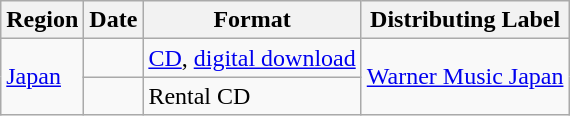<table class="wikitable">
<tr>
<th>Region</th>
<th>Date</th>
<th>Format</th>
<th>Distributing Label</th>
</tr>
<tr>
<td rowspan="2"><a href='#'>Japan</a></td>
<td></td>
<td><a href='#'>CD</a>, <a href='#'>digital download</a></td>
<td rowspan="2"><a href='#'>Warner Music Japan</a></td>
</tr>
<tr>
<td></td>
<td>Rental CD</td>
</tr>
</table>
